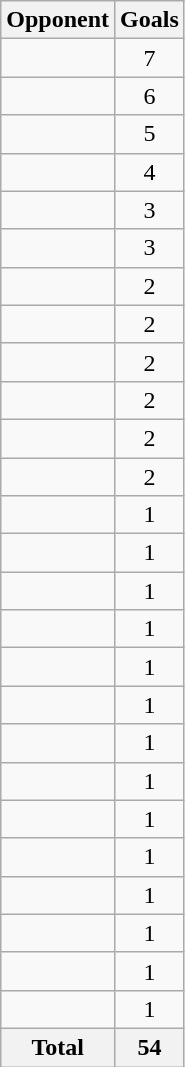<table class="wikitable sortable">
<tr>
<th scope="col">Opponent</th>
<th scope="col">Goals</th>
</tr>
<tr>
<td></td>
<td align="center">7</td>
</tr>
<tr>
<td></td>
<td align="center">6</td>
</tr>
<tr>
<td></td>
<td align="center">5</td>
</tr>
<tr>
<td></td>
<td align="center">4</td>
</tr>
<tr>
<td></td>
<td align="center">3</td>
</tr>
<tr>
<td></td>
<td align="center">3</td>
</tr>
<tr>
<td></td>
<td align="center">2</td>
</tr>
<tr>
<td></td>
<td align="center">2</td>
</tr>
<tr>
<td></td>
<td align="center">2</td>
</tr>
<tr>
<td></td>
<td align="center">2</td>
</tr>
<tr>
<td></td>
<td align="center">2</td>
</tr>
<tr>
<td></td>
<td align="center">2</td>
</tr>
<tr>
<td></td>
<td align="center">1</td>
</tr>
<tr>
<td></td>
<td align="center">1</td>
</tr>
<tr>
<td></td>
<td align="center">1</td>
</tr>
<tr>
<td></td>
<td align="center">1</td>
</tr>
<tr>
<td></td>
<td align="center">1</td>
</tr>
<tr>
<td></td>
<td align="center">1</td>
</tr>
<tr>
<td></td>
<td align="center">1</td>
</tr>
<tr>
<td></td>
<td align="center">1</td>
</tr>
<tr>
<td></td>
<td align="center">1</td>
</tr>
<tr>
<td></td>
<td align="center">1</td>
</tr>
<tr>
<td></td>
<td align="center">1</td>
</tr>
<tr>
<td></td>
<td align="center">1</td>
</tr>
<tr>
<td></td>
<td align="center">1</td>
</tr>
<tr>
<td></td>
<td align="center">1</td>
</tr>
<tr>
<th scope="row">Total</th>
<th>54</th>
</tr>
</table>
